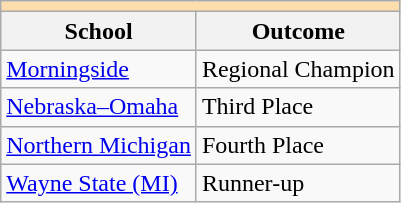<table class="wikitable" style="float:left; margin-right:1em;">
<tr>
<th colspan="3" style="background:#ffdead;"></th>
</tr>
<tr>
<th>School</th>
<th>Outcome</th>
</tr>
<tr>
<td><a href='#'>Morningside</a></td>
<td>Regional Champion</td>
</tr>
<tr>
<td><a href='#'>Nebraska–Omaha</a></td>
<td>Third Place</td>
</tr>
<tr>
<td><a href='#'>Northern Michigan</a></td>
<td>Fourth Place</td>
</tr>
<tr>
<td><a href='#'>Wayne State (MI)</a></td>
<td>Runner-up</td>
</tr>
</table>
